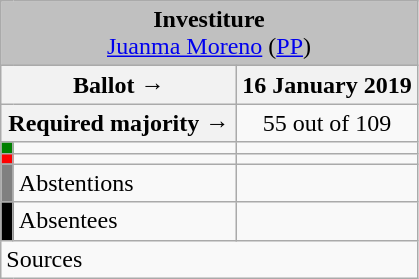<table class="wikitable" style="text-align:center;">
<tr>
<td colspan="3" align="center" bgcolor="#C0C0C0"><strong>Investiture</strong><br><a href='#'>Juanma Moreno</a> (<a href='#'>PP</a>)</td>
</tr>
<tr>
<th colspan="2" width="150px">Ballot →</th>
<th>16 January 2019</th>
</tr>
<tr>
<th colspan="2">Required majority →</th>
<td>55 out of 109 </td>
</tr>
<tr>
<th width="1px" style="background:green;"></th>
<td align="left"></td>
<td></td>
</tr>
<tr>
<th style="background:red;"></th>
<td align="left"></td>
<td></td>
</tr>
<tr>
<th style="background:gray;"></th>
<td align="left">Abstentions</td>
<td></td>
</tr>
<tr>
<th style="background:black;"></th>
<td align="left">Absentees</td>
<td></td>
</tr>
<tr>
<td align="left" colspan="3">Sources</td>
</tr>
</table>
